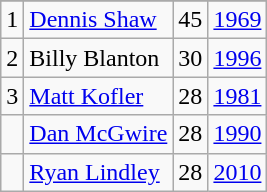<table class="wikitable">
<tr>
</tr>
<tr>
<td>1</td>
<td><a href='#'>Dennis Shaw</a></td>
<td><abbr>45</abbr></td>
<td><a href='#'>1969</a></td>
</tr>
<tr>
<td>2</td>
<td>Billy Blanton</td>
<td><abbr>30</abbr></td>
<td><a href='#'>1996</a></td>
</tr>
<tr>
<td>3</td>
<td><a href='#'>Matt Kofler</a></td>
<td><abbr>28</abbr></td>
<td><a href='#'>1981</a></td>
</tr>
<tr>
<td></td>
<td><a href='#'>Dan McGwire</a></td>
<td><abbr>28</abbr></td>
<td><a href='#'>1990</a></td>
</tr>
<tr>
<td></td>
<td><a href='#'>Ryan Lindley</a></td>
<td><abbr>28</abbr></td>
<td><a href='#'>2010</a></td>
</tr>
</table>
